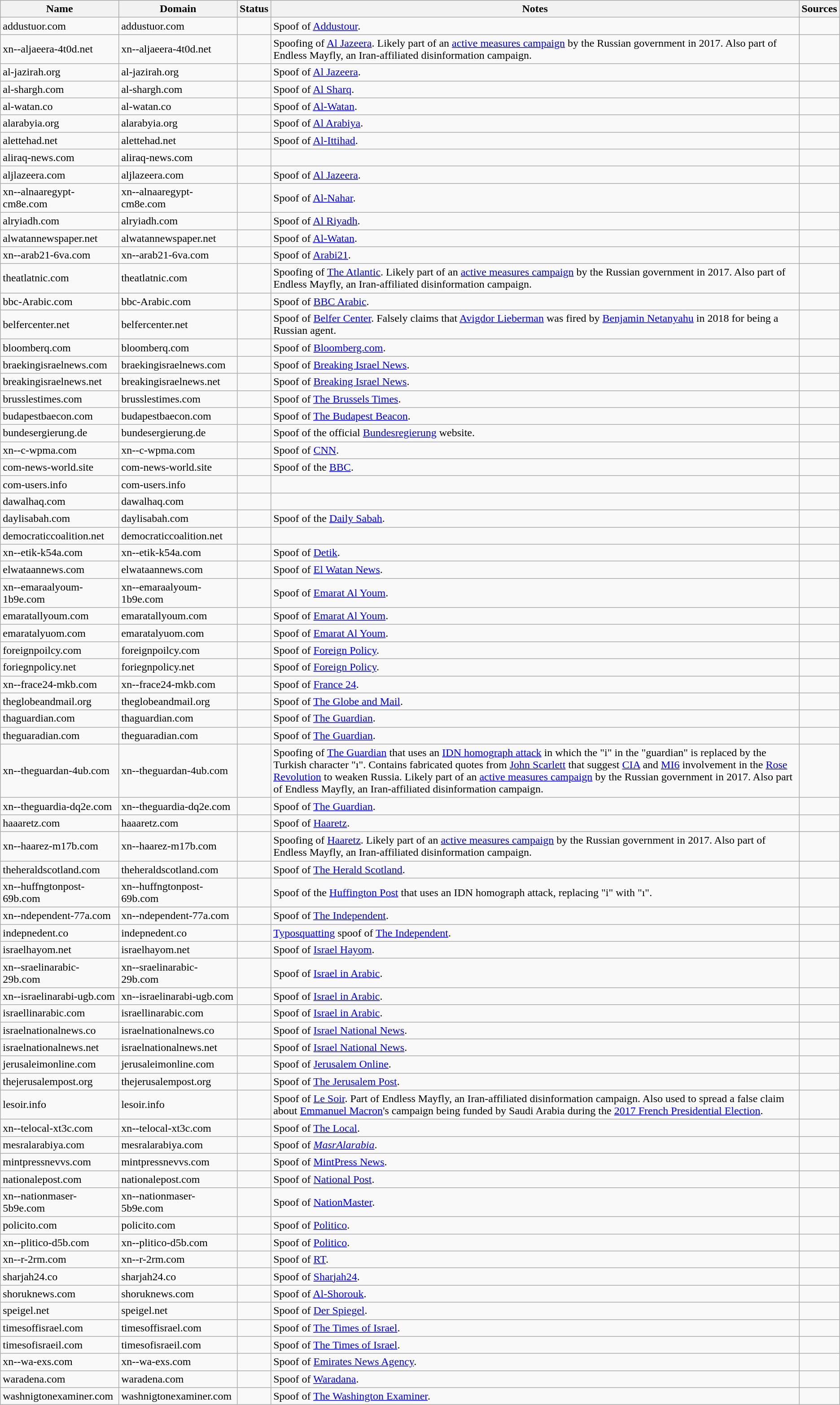<table class="wikitable sortable mw-collapsible">
<tr>
<th>Name</th>
<th>Domain</th>
<th>Status</th>
<th class="sortable">Notes</th>
<th class="unsortable">Sources</th>
</tr>
<tr>
<td>addustuor.com</td>
<td>addustuor.com</td>
<td></td>
<td>Spoof of <a href='#'>Addustour</a>.</td>
<td></td>
</tr>
<tr>
<td>xn--aljaeera-4t0d.net</td>
<td>xn--aljaeera-4t0d.net</td>
<td></td>
<td>Spoofing of <a href='#'>Al Jazeera</a>. Likely part of an <a href='#'>active measures campaign</a> by the Russian government in 2017. Also part of Endless Mayfly, an Iran-affiliated disinformation campaign.</td>
<td></td>
</tr>
<tr>
<td>al-jazirah.org</td>
<td>al-jazirah.org</td>
<td></td>
<td>Spoof of <a href='#'>Al Jazeera</a>.</td>
<td></td>
</tr>
<tr>
<td>al-shargh.com</td>
<td>al-shargh.com</td>
<td></td>
<td>Spoof of <a href='#'>Al Sharq</a>.</td>
<td></td>
</tr>
<tr>
<td>al-watan.co</td>
<td>al-watan.co</td>
<td></td>
<td>Spoof of <a href='#'>Al-Watan</a>.</td>
<td></td>
</tr>
<tr>
<td>alarabyia.org</td>
<td>alarabyia.org</td>
<td></td>
<td>Spoof of <a href='#'>Al Arabiya</a>.</td>
<td></td>
</tr>
<tr>
<td>alettehad.net</td>
<td>alettehad.net</td>
<td></td>
<td>Spoof of <a href='#'>Al-Ittihad</a>.</td>
<td></td>
</tr>
<tr>
<td>aliraq-news.com</td>
<td>aliraq-news.com</td>
<td></td>
<td></td>
<td></td>
</tr>
<tr>
<td>aljlazeera.com</td>
<td>aljlazeera.com</td>
<td></td>
<td>Spoof of <a href='#'>Al Jazeera</a>.</td>
<td></td>
</tr>
<tr>
<td>xn--alnaaregypt-cm8e.com</td>
<td>xn--alnaaregypt-cm8e.com</td>
<td></td>
<td>Spoof of <a href='#'>Al-Nahar</a>.</td>
<td></td>
</tr>
<tr>
<td>alryiadh.com</td>
<td>alryiadh.com</td>
<td></td>
<td>Spoof of <a href='#'>Al Riyadh</a>.</td>
<td></td>
</tr>
<tr>
<td>alwatannewspaper.net</td>
<td>alwatannewspaper.net</td>
<td></td>
<td>Spoof of <a href='#'>Al-Watan</a>.</td>
<td></td>
</tr>
<tr>
<td>xn--arab21-6va.com</td>
<td>xn--arab21-6va.com</td>
<td></td>
<td>Spoof of <a href='#'>Arabi21</a>.</td>
<td></td>
</tr>
<tr>
<td>theatlatnic.com</td>
<td>theatlatnic.com</td>
<td></td>
<td>Spoofing of <a href='#'>The Atlantic</a>. Likely part of an <a href='#'>active measures campaign</a> by the Russian government in 2017. Also part of Endless Mayfly, an Iran-affiliated disinformation campaign.</td>
<td></td>
</tr>
<tr>
<td>bbc-Arabic.com</td>
<td>bbc-Arabic.com</td>
<td></td>
<td>Spoof of <a href='#'>BBC Arabic</a>.</td>
<td></td>
</tr>
<tr>
<td>belfercenter.net</td>
<td>belfercenter.net</td>
<td></td>
<td>Spoof of <a href='#'>Belfer Center</a>. Falsely claims that <a href='#'>Avigdor Lieberman</a> was fired by <a href='#'>Benjamin Netanyahu</a> in 2018 for being a Russian agent.</td>
<td></td>
</tr>
<tr>
<td>bloomberq.com</td>
<td>bloomberq.com</td>
<td></td>
<td>Spoof of <a href='#'>Bloomberg.com</a>.</td>
<td></td>
</tr>
<tr>
<td>braekingisraelnews.com</td>
<td>braekingisraelnews.com</td>
<td></td>
<td>Spoof of <a href='#'>Breaking Israel News</a>.</td>
<td></td>
</tr>
<tr>
<td>breakingisraelnews.net</td>
<td>breakingisraelnews.net</td>
<td></td>
<td>Spoof of <a href='#'>Breaking Israel News</a>.</td>
<td></td>
</tr>
<tr>
<td>brusslestimes.com</td>
<td>brusslestimes.com</td>
<td></td>
<td>Spoof of <a href='#'>The Brussels Times</a>.</td>
<td></td>
</tr>
<tr>
<td>budapestbaecon.com</td>
<td>budapestbaecon.com</td>
<td></td>
<td>Spoof of <a href='#'>The Budapest Beacon</a>.</td>
<td></td>
</tr>
<tr>
<td>bundesergierung.de</td>
<td>bundesergierung.de</td>
<td></td>
<td>Spoof of the official <a href='#'>Bundesregierung</a> website.</td>
<td></td>
</tr>
<tr>
<td>xn--c-wpma.com</td>
<td>xn--c-wpma.com</td>
<td></td>
<td>Spoof of <a href='#'>CNN</a>.</td>
<td></td>
</tr>
<tr>
<td>com-news-world.site</td>
<td>com-news-world.site</td>
<td></td>
<td>Spoof of the <a href='#'>BBC</a>.</td>
<td></td>
</tr>
<tr>
<td>com-users.info</td>
<td>com-users.info</td>
<td></td>
<td></td>
<td></td>
</tr>
<tr>
<td>dawalhaq.com</td>
<td>dawalhaq.com</td>
<td></td>
<td></td>
<td></td>
</tr>
<tr>
<td>daylisabah.com</td>
<td>daylisabah.com</td>
<td></td>
<td>Spoof of the <a href='#'>Daily Sabah</a>.</td>
<td></td>
</tr>
<tr>
<td>democraticcoalition.net</td>
<td>democraticcoalition.net</td>
<td></td>
<td></td>
<td></td>
</tr>
<tr>
<td>xn--etik-k54a.com</td>
<td>xn--etik-k54a.com</td>
<td></td>
<td>Spoof of <a href='#'>Detik</a>.</td>
<td></td>
</tr>
<tr>
<td>elwataannews.com</td>
<td>elwataannews.com</td>
<td></td>
<td>Spoof of <a href='#'>El Watan News</a>.</td>
<td></td>
</tr>
<tr>
<td>xn--emaraalyoum-1b9e.com</td>
<td>xn--emaraalyoum-1b9e.com</td>
<td></td>
<td>Spoof of <a href='#'>Emarat Al Youm</a>.</td>
<td></td>
</tr>
<tr>
<td>emaratallyoum.com</td>
<td>emaratallyoum.com</td>
<td></td>
<td>Spoof of <a href='#'>Emarat Al Youm</a>.</td>
<td></td>
</tr>
<tr>
<td>emaratalyuom.com</td>
<td>emaratalyuom.com</td>
<td></td>
<td>Spoof of <a href='#'>Emarat Al Youm</a>.</td>
<td></td>
</tr>
<tr>
<td>foreignpoilcy.com</td>
<td>foreignpoilcy.com</td>
<td></td>
<td>Spoof of <a href='#'>Foreign Policy</a>.</td>
<td></td>
</tr>
<tr>
<td>foriegnpolicy.net</td>
<td>foriegnpolicy.net</td>
<td></td>
<td>Spoof of <a href='#'>Foreign Policy</a>.</td>
<td></td>
</tr>
<tr>
<td>xn--frace24-mkb.com</td>
<td>xn--frace24-mkb.com</td>
<td></td>
<td>Spoof of <a href='#'>France 24</a>.</td>
<td></td>
</tr>
<tr>
<td>theglobeandmail.org</td>
<td>theglobeandmail.org</td>
<td></td>
<td>Spoof of <a href='#'>The Globe and Mail</a>.</td>
<td></td>
</tr>
<tr>
<td>thaguardian.com</td>
<td>thaguardian.com</td>
<td></td>
<td>Spoof of <a href='#'>The Guardian</a>.</td>
<td></td>
</tr>
<tr>
<td>theguaradian.com</td>
<td>theguaradian.com</td>
<td></td>
<td>Spoof of <a href='#'>The Guardian</a>.</td>
<td></td>
</tr>
<tr>
<td>xn--theguardan-4ub.com</td>
<td>xn--theguardan-4ub.com</td>
<td></td>
<td>Spoofing of <a href='#'>The Guardian</a> that uses an <a href='#'>IDN homograph attack</a> in which the "i" in the "guardian" is replaced by the Turkish character "ı". Contains fabricated quotes from <a href='#'>John Scarlett</a> that suggest <a href='#'>CIA</a> and <a href='#'>MI6</a> involvement in the <a href='#'>Rose Revolution</a> to weaken Russia. Likely part of an <a href='#'>active measures campaign</a> by the Russian government in 2017. Also part of Endless Mayfly, an Iran-affiliated disinformation campaign.</td>
<td></td>
</tr>
<tr>
<td>xn--theguardia-dq2e.com</td>
<td>xn--theguardia-dq2e.com</td>
<td></td>
<td>Spoof of <a href='#'>The Guardian</a>.</td>
<td></td>
</tr>
<tr>
<td>haaaretz.com</td>
<td>haaaretz.com</td>
<td></td>
<td>Spoof of <a href='#'>Haaretz</a>.</td>
<td></td>
</tr>
<tr>
<td>xn--haarez-m17b.com</td>
<td>xn--haarez-m17b.com</td>
<td></td>
<td>Spoofing of <a href='#'>Haaretz</a>. Likely part of an <a href='#'>active measures campaign</a> by the Russian government in 2017. Also part of Endless Mayfly, an Iran-affiliated disinformation campaign.</td>
<td></td>
</tr>
<tr>
<td>theheraldscotland.com</td>
<td>theheraldscotland.com</td>
<td></td>
<td>Spoof of <a href='#'>The Herald Scotland</a>.</td>
<td></td>
</tr>
<tr>
<td>xn--huffngtonpost-69b.com</td>
<td>xn--huffngtonpost-69b.com</td>
<td></td>
<td>Spoof of the <a href='#'>Huffington Post</a> that uses an IDN homograph attack, replacing "i" with "ı".</td>
<td></td>
</tr>
<tr>
<td>xn--ndependent-77a.com</td>
<td>xn--ndependent-77a.com</td>
<td></td>
<td>Spoof of <a href='#'>The Independent</a>.</td>
<td></td>
</tr>
<tr>
<td>indepnedent.co</td>
<td>indepnedent.co</td>
<td></td>
<td><a href='#'>Typosquatting</a> spoof of <a href='#'>The Independent</a>.</td>
<td></td>
</tr>
<tr>
<td>israelhayom.net</td>
<td>israelhayom.net</td>
<td></td>
<td>Spoof of <a href='#'>Israel Hayom</a>.</td>
<td></td>
</tr>
<tr>
<td>xn--sraelinarabic-29b.com</td>
<td>xn--sraelinarabic-29b.com</td>
<td></td>
<td>Spoof of <a href='#'>Israel in Arabic</a>.</td>
<td></td>
</tr>
<tr>
<td>xn--israelinarabi-ugb.com</td>
<td>xn--israelinarabi-ugb.com</td>
<td></td>
<td>Spoof of <a href='#'>Israel in Arabic</a>.</td>
<td></td>
</tr>
<tr>
<td>israellinarabic.com</td>
<td>israellinarabic.com</td>
<td></td>
<td>Spoof of <a href='#'>Israel in Arabic</a>.</td>
<td></td>
</tr>
<tr>
<td>israelnationalnews.co</td>
<td>israelnationalnews.co</td>
<td></td>
<td>Spoof of <a href='#'>Israel National News</a>.</td>
<td></td>
</tr>
<tr>
<td>israelnationalnews.net</td>
<td>israelnationalnews.net</td>
<td></td>
<td>Spoof of <a href='#'>Israel National News</a>.</td>
<td></td>
</tr>
<tr>
<td>jerusaleimonline.com</td>
<td>jerusaleimonline.com</td>
<td></td>
<td>Spoof of <a href='#'>Jerusalem Online</a>.</td>
<td></td>
</tr>
<tr>
<td>thejerusalempost.org</td>
<td>thejerusalempost.org</td>
<td></td>
<td>Spoof of <a href='#'>The Jerusalem Post</a>.</td>
<td></td>
</tr>
<tr>
<td>lesoir.info</td>
<td>lesoir.info</td>
<td></td>
<td>Spoof of <a href='#'>Le Soir</a>. Part of Endless Mayfly, an Iran-affiliated disinformation campaign. Also used to spread a false claim about <a href='#'>Emmanuel Macron</a>'s campaign being funded by Saudi Arabia during the <a href='#'>2017 French Presidential Election</a>.</td>
<td></td>
</tr>
<tr>
<td>xn--telocal-xt3c.com</td>
<td>xn--telocal-xt3c.com</td>
<td></td>
<td>Spoof of <a href='#'>The Local</a>.</td>
<td></td>
</tr>
<tr>
<td>mesralarabiya.com</td>
<td>mesralarabiya.com</td>
<td></td>
<td>Spoof of <em><a href='#'>MasrAlarabia</a></em>.</td>
<td></td>
</tr>
<tr>
<td>mintpressnevvs.com</td>
<td>mintpressnevvs.com</td>
<td></td>
<td>Spoof of <a href='#'>MintPress News</a>.</td>
<td></td>
</tr>
<tr>
<td>nationalepost.com</td>
<td>nationalepost.com</td>
<td></td>
<td>Spoof of <a href='#'>National Post</a>.</td>
<td></td>
</tr>
<tr>
<td>xn--nationmaser-5b9e.com</td>
<td>xn--nationmaser-5b9e.com</td>
<td></td>
<td>Spoof of <a href='#'>NationMaster</a>.</td>
<td></td>
</tr>
<tr>
<td>policito.com</td>
<td>policito.com</td>
<td></td>
<td>Spoof of <a href='#'>Politico</a>.</td>
<td></td>
</tr>
<tr>
<td>xn--plitico-d5b.com</td>
<td>xn--plitico-d5b.com</td>
<td></td>
<td>Spoof of <a href='#'>Politico</a>.</td>
<td></td>
</tr>
<tr>
<td>xn--r-2rm.com</td>
<td>xn--r-2rm.com</td>
<td></td>
<td>Spoof of <a href='#'>RT</a>.</td>
<td></td>
</tr>
<tr>
<td>sharjah24.co</td>
<td>sharjah24.co</td>
<td></td>
<td>Spoof of <a href='#'>Sharjah24</a>.</td>
<td></td>
</tr>
<tr>
<td>shoruknews.com</td>
<td>shoruknews.com</td>
<td></td>
<td>Spoof of <a href='#'>Al-Shorouk</a>.</td>
<td></td>
</tr>
<tr>
<td>speigel.net</td>
<td>speigel.net</td>
<td></td>
<td>Spoof of <a href='#'>Der Spiegel</a>.</td>
<td></td>
</tr>
<tr>
<td>timesoffisrael.com</td>
<td>timesoffisrael.com</td>
<td></td>
<td>Spoof of <a href='#'>The Times of Israel</a>.</td>
<td></td>
</tr>
<tr>
<td>timesofisraeil.com</td>
<td>timesofisraeil.com</td>
<td></td>
<td>Spoof of <a href='#'>The Times of Israel</a>.</td>
<td></td>
</tr>
<tr>
<td>xn--wa-exs.com</td>
<td>xn--wa-exs.com</td>
<td></td>
<td>Spoof of <a href='#'>Emirates News Agency</a>.</td>
<td></td>
</tr>
<tr>
<td>waradena.com</td>
<td>waradena.com</td>
<td></td>
<td>Spoof of <a href='#'>Waradana</a>.</td>
<td></td>
</tr>
<tr>
<td>washnigtonexaminer.com</td>
<td>washnigtonexaminer.com</td>
<td></td>
<td>Spoof of <a href='#'>The Washington Examiner</a>.</td>
<td></td>
</tr>
</table>
